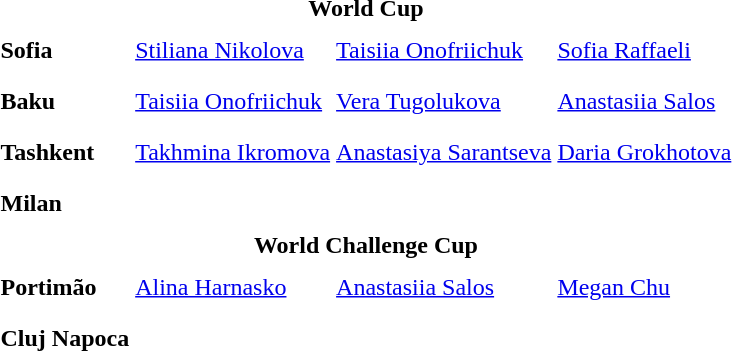<table>
<tr>
<td colspan="4" style="text-align:center;"><strong>World Cup</strong></td>
</tr>
<tr>
<th scope=row style="text-align:left">Sofia</th>
<td style="height:30px;"> <a href='#'>Stiliana Nikolova</a></td>
<td style="height:30px;"> <a href='#'>Taisiia Onofriichuk</a></td>
<td style="height:30px;"> <a href='#'>Sofia Raffaeli</a></td>
</tr>
<tr>
<th scope=row style="text-align:left">Baku</th>
<td style="height:30px;"> <a href='#'>Taisiia Onofriichuk</a></td>
<td style="height:30px;"> <a href='#'>Vera Tugolukova</a></td>
<td style="height:30px;"> <a href='#'>Anastasiia Salos</a></td>
</tr>
<tr>
<th scope=row style="text-align:left">Tashkent</th>
<td style="height:30px;"> <a href='#'>Takhmina Ikromova</a></td>
<td style="height:30px;"> <a href='#'>Anastasiya Sarantseva</a></td>
<td style="height:30px;"> <a href='#'>Daria Grokhotova</a></td>
</tr>
<tr>
<th scope=row style="text-align:left">Milan</th>
<td style="height:30px;"></td>
<td style="height:30px;"></td>
<td style="height:30px;"></td>
</tr>
<tr>
<td colspan="4" style="text-align:center;"><strong>World Challenge Cup</strong></td>
</tr>
<tr>
<th scope=row style="text-align:left">Portimão</th>
<td style="height:30px;"> <a href='#'>Alina Harnasko</a></td>
<td style="height:30px;"> <a href='#'>Anastasiia Salos</a></td>
<td style="height:30px;"> <a href='#'>Megan Chu</a></td>
</tr>
<tr>
<th scope=row style="text-align:left">Cluj Napoca</th>
<td style="height:30px;"></td>
<td style="height:30px;"></td>
<td style="height:30px;"></td>
</tr>
<tr>
</tr>
</table>
